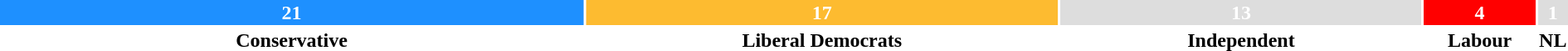<table style="width:100%; text-align:center;">
<tr style="color:white;">
<td style="background:dodgerblue; width:37.50%;"><strong>21</strong></td>
<td style="background:#FDBB30; width:30.36%;"><strong>17</strong></td>
<td style="background:#DDDDDD; width:23.21%;"><strong>13</strong></td>
<td style="background:red; width:7.14%;"><strong>4</strong></td>
<td style="background:#DDDDDD; width:1.79%;"><strong>1</strong></td>
</tr>
<tr>
<td><span><strong>Conservative</strong></span></td>
<td><span><strong>Liberal Democrats</strong></span></td>
<td><span><strong>Independent</strong></span></td>
<td><span><strong>Labour</strong></span></td>
<td><span><strong>NL</strong></span></td>
</tr>
</table>
